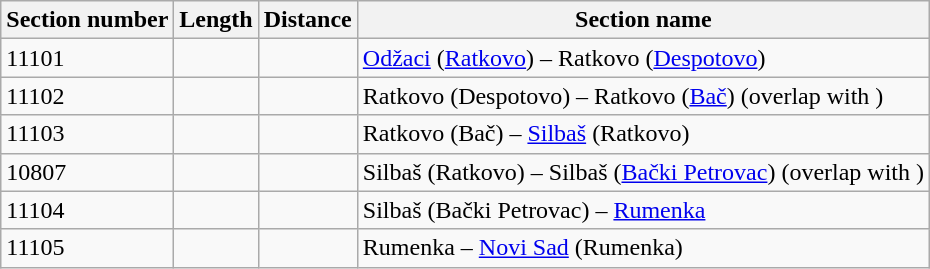<table class="wikitable">
<tr>
<th>Section number</th>
<th>Length</th>
<th>Distance</th>
<th>Section name</th>
</tr>
<tr>
<td>11101</td>
<td></td>
<td></td>
<td><a href='#'>Odžaci</a> (<a href='#'>Ratkovo</a>) – Ratkovo (<a href='#'>Despotovo</a>)</td>
</tr>
<tr>
<td>11102</td>
<td></td>
<td></td>
<td>Ratkovo (Despotovo) – Ratkovo (<a href='#'>Bač</a>) (overlap with )</td>
</tr>
<tr>
<td>11103</td>
<td></td>
<td></td>
<td>Ratkovo (Bač) – <a href='#'>Silbaš</a> (Ratkovo)</td>
</tr>
<tr>
<td>10807</td>
<td></td>
<td></td>
<td>Silbaš (Ratkovo) – Silbaš (<a href='#'>Bački Petrovac</a>) (overlap with )</td>
</tr>
<tr>
<td>11104</td>
<td></td>
<td></td>
<td>Silbaš (Bački Petrovac) – <a href='#'>Rumenka</a></td>
</tr>
<tr>
<td>11105</td>
<td></td>
<td></td>
<td>Rumenka – <a href='#'>Novi Sad</a> (Rumenka)</td>
</tr>
</table>
